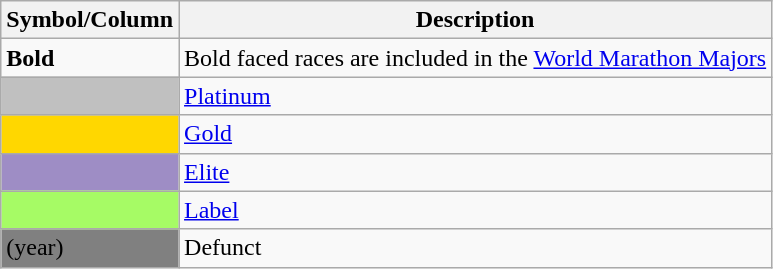<table class="wikitable">
<tr>
<th>Symbol/Column</th>
<th>Description</th>
</tr>
<tr>
<td><strong>Bold</strong></td>
<td>Bold faced races are included in the <a href='#'>World Marathon Majors</a></td>
</tr>
<tr>
<td bgcolor="silver"></td>
<td><a href='#'>Platinum</a></td>
</tr>
<tr>
<td bgcolor="gold"></td>
<td><a href='#'>Gold</a></td>
</tr>
<tr>
<td bgcolor=#9E8DC5></td>
<td><a href='#'>Elite</a></td>
</tr>
<tr>
<td bgcolor=#A6FB65></td>
<td><a href='#'>Label</a></td>
</tr>
<tr>
<td bgcolor="gray">(year)</td>
<td>Defunct</td>
</tr>
</table>
